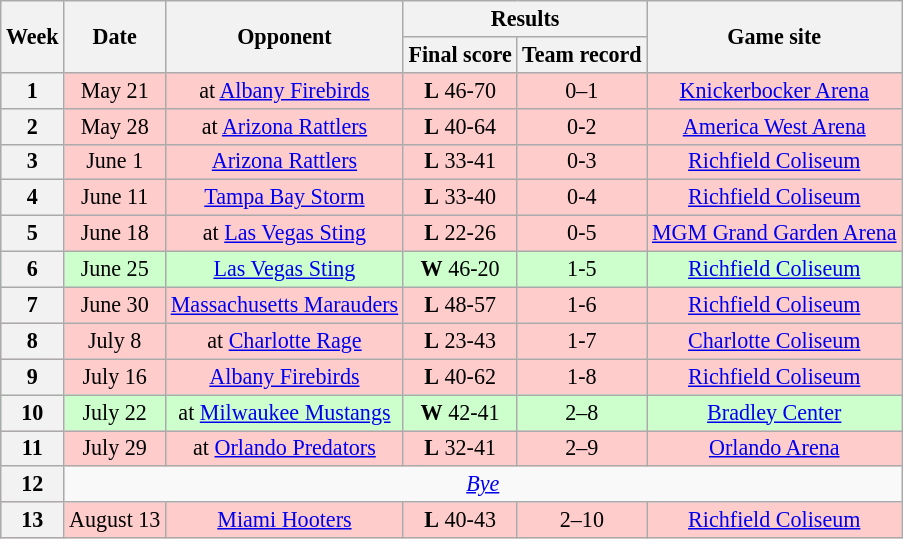<table class="wikitable" style="font-size: 92%;" "align=center">
<tr>
<th rowspan="2">Week</th>
<th rowspan="2">Date</th>
<th rowspan="2">Opponent</th>
<th colspan="2">Results</th>
<th rowspan="2">Game site</th>
</tr>
<tr>
<th>Final score</th>
<th>Team record</th>
</tr>
<tr style="background:#fcc">
<th>1</th>
<td style="text-align:center;">May 21</td>
<td style="text-align:center;">at <a href='#'>Albany Firebirds</a></td>
<td style="text-align:center;"><strong>L</strong> 46-70</td>
<td style="text-align:center;">0–1</td>
<td style="text-align:center;"><a href='#'>Knickerbocker Arena</a></td>
</tr>
<tr style="background:#fcc">
<th>2</th>
<td style="text-align:center;">May 28</td>
<td style="text-align:center;">at <a href='#'>Arizona Rattlers</a></td>
<td style="text-align:center;"><strong>L</strong> 40-64</td>
<td style="text-align:center;">0-2</td>
<td style="text-align:center;"><a href='#'>America West Arena</a></td>
</tr>
<tr style="background:#fcc">
<th>3</th>
<td style="text-align:center;">June 1</td>
<td style="text-align:center;"><a href='#'>Arizona Rattlers</a></td>
<td style="text-align:center;"><strong>L</strong> 33-41</td>
<td style="text-align:center;">0-3</td>
<td style="text-align:center;"><a href='#'>Richfield Coliseum</a></td>
</tr>
<tr style="background:#fcc">
<th>4</th>
<td style="text-align:center;">June 11</td>
<td style="text-align:center;"><a href='#'>Tampa Bay Storm</a></td>
<td style="text-align:center;"><strong>L</strong> 33-40</td>
<td style="text-align:center;">0-4</td>
<td style="text-align:center;"><a href='#'>Richfield Coliseum</a></td>
</tr>
<tr style="background:#fcc">
<th>5</th>
<td style="text-align:center;">June 18</td>
<td style="text-align:center;">at <a href='#'>Las Vegas Sting</a></td>
<td style="text-align:center;"><strong>L</strong> 22-26</td>
<td style="text-align:center;">0-5</td>
<td style="text-align:center;"><a href='#'>MGM Grand Garden Arena</a></td>
</tr>
<tr style="background:#cfc">
<th>6</th>
<td style="text-align:center;">June 25</td>
<td style="text-align:center;"><a href='#'>Las Vegas Sting</a></td>
<td style="text-align:center;"><strong>W</strong> 46-20</td>
<td style="text-align:center;">1-5</td>
<td style="text-align:center;"><a href='#'>Richfield Coliseum</a></td>
</tr>
<tr style="background:#fcc">
<th>7</th>
<td style="text-align:center;">June 30</td>
<td style="text-align:center;"><a href='#'>Massachusetts Marauders</a></td>
<td style="text-align:center;"><strong>L</strong> 48-57</td>
<td style="text-align:center;">1-6</td>
<td style="text-align:center;"><a href='#'>Richfield Coliseum</a></td>
</tr>
<tr style="background:#fcc">
<th>8</th>
<td style="text-align:center;">July 8</td>
<td style="text-align:center;">at <a href='#'>Charlotte Rage</a></td>
<td style="text-align:center;"><strong>L</strong> 23-43</td>
<td style="text-align:center;">1-7</td>
<td style="text-align:center;"><a href='#'>Charlotte Coliseum</a></td>
</tr>
<tr style="background:#fcc">
<th>9</th>
<td style="text-align:center;">July 16</td>
<td style="text-align:center;"><a href='#'>Albany Firebirds</a></td>
<td style="text-align:center;"><strong>L</strong> 40-62</td>
<td style="text-align:center;">1-8</td>
<td style="text-align:center;"><a href='#'>Richfield Coliseum</a></td>
</tr>
<tr style="background:#cfc">
<th>10</th>
<td style="text-align:center;">July 22</td>
<td style="text-align:center;">at <a href='#'>Milwaukee Mustangs</a></td>
<td style="text-align:center;"><strong>W</strong> 42-41</td>
<td style="text-align:center;">2–8</td>
<td style="text-align:center;"><a href='#'>Bradley Center</a></td>
</tr>
<tr style="background:#fcc">
<th>11</th>
<td style="text-align:center;">July 29</td>
<td style="text-align:center;">at <a href='#'>Orlando Predators</a></td>
<td style="text-align:center;"><strong>L</strong> 32-41</td>
<td style="text-align:center;">2–9</td>
<td style="text-align:center;"><a href='#'>Orlando Arena</a></td>
</tr>
<tr style=>
<th>12</th>
<td colspan="8" style="text-align:center;"><em><a href='#'>Bye</a></em></td>
</tr>
<tr style="background:#fcc">
<th>13</th>
<td style="text-align:center;">August 13</td>
<td style="text-align:center;"><a href='#'>Miami Hooters</a></td>
<td style="text-align:center;"><strong>L</strong> 40-43</td>
<td style="text-align:center;">2–10</td>
<td style="text-align:center;"><a href='#'>Richfield Coliseum</a></td>
</tr>
</table>
